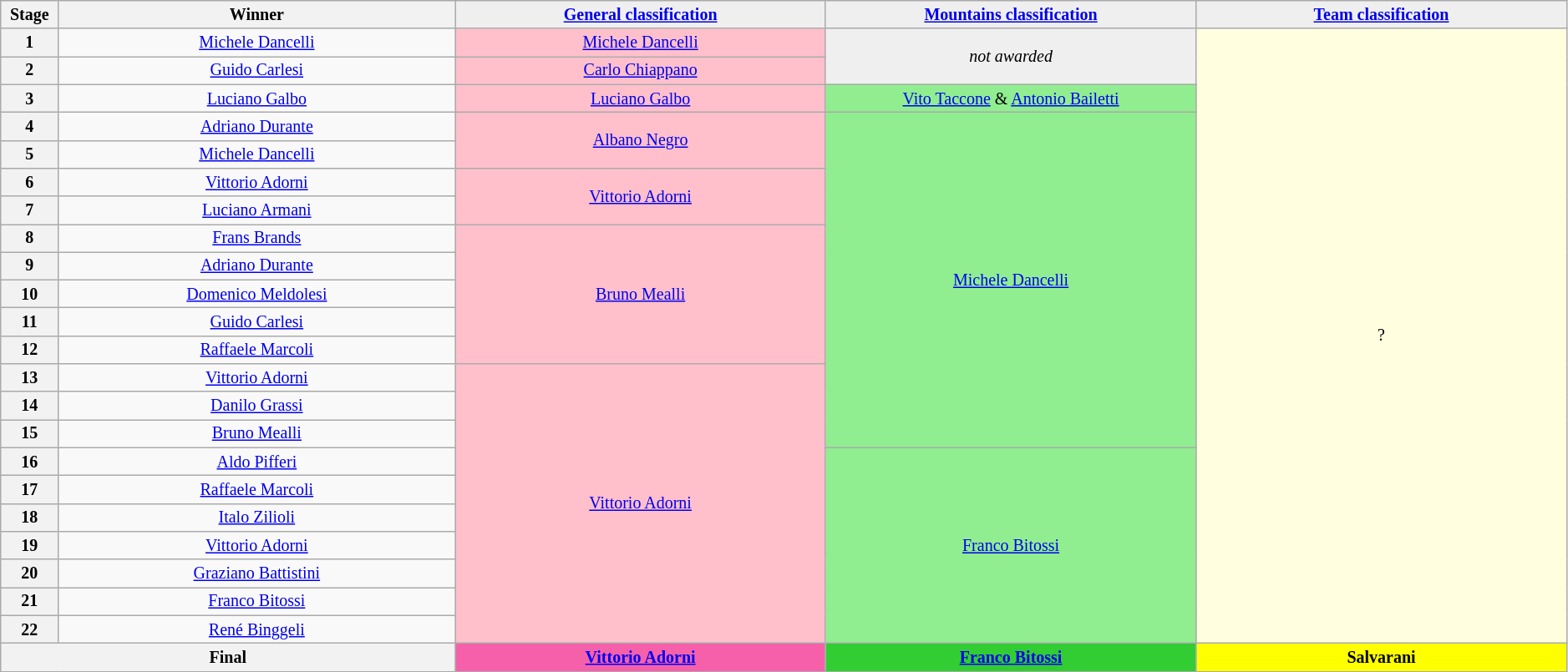<table class="wikitable" style="text-align: center; font-size:smaller;">
<tr style="background:#efefef;">
<th style="width:1%;">Stage</th>
<th style="width:15%;">Winner</th>
<th style="background:#efefef; width:14%;"><a href='#'>General classification</a><br></th>
<th style="background:#efefef; width:14%;"><a href='#'>Mountains classification</a></th>
<th style="background:#efefef; width:14%;"><a href='#'>Team classification</a></th>
</tr>
<tr>
<th>1</th>
<td><a href='#'>Michele Dancelli</a></td>
<td style="background:pink;" rowspan="1"><a href='#'>Michele Dancelli</a></td>
<td style="background:#EFEFEF;" rowspan="2"><em>not awarded</em></td>
<td style="background:lightyellow;" rowspan="22">?</td>
</tr>
<tr>
<th>2</th>
<td><a href='#'>Guido Carlesi</a></td>
<td style="background:pink;" rowspan="1"><a href='#'>Carlo Chiappano</a></td>
</tr>
<tr>
<th>3</th>
<td><a href='#'>Luciano Galbo</a></td>
<td style="background:pink;" rowspan="1"><a href='#'>Luciano Galbo</a></td>
<td style="background:lightgreen;" rowspan="1"><a href='#'>Vito Taccone</a> & <a href='#'>Antonio Bailetti</a></td>
</tr>
<tr>
<th>4</th>
<td><a href='#'>Adriano Durante</a></td>
<td style="background:pink;" rowspan="2"><a href='#'>Albano Negro</a></td>
<td style="background:lightgreen;" rowspan="12"><a href='#'>Michele Dancelli</a></td>
</tr>
<tr>
<th>5</th>
<td><a href='#'>Michele Dancelli</a></td>
</tr>
<tr>
<th>6</th>
<td><a href='#'>Vittorio Adorni</a></td>
<td style="background:pink;" rowspan="2"><a href='#'>Vittorio Adorni</a></td>
</tr>
<tr>
<th>7</th>
<td><a href='#'>Luciano Armani</a></td>
</tr>
<tr>
<th>8</th>
<td><a href='#'>Frans Brands</a></td>
<td style="background:pink;" rowspan="5"><a href='#'>Bruno Mealli</a></td>
</tr>
<tr>
<th>9</th>
<td><a href='#'>Adriano Durante</a></td>
</tr>
<tr>
<th>10</th>
<td><a href='#'>Domenico Meldolesi</a></td>
</tr>
<tr>
<th>11</th>
<td><a href='#'>Guido Carlesi</a></td>
</tr>
<tr>
<th>12</th>
<td><a href='#'>Raffaele Marcoli</a></td>
</tr>
<tr>
<th>13</th>
<td><a href='#'>Vittorio Adorni</a></td>
<td style="background:pink;" rowspan="10"><a href='#'>Vittorio Adorni</a></td>
</tr>
<tr>
<th>14</th>
<td><a href='#'>Danilo Grassi</a></td>
</tr>
<tr>
<th>15</th>
<td><a href='#'>Bruno Mealli</a></td>
</tr>
<tr>
<th>16</th>
<td><a href='#'>Aldo Pifferi</a></td>
<td style="background:lightgreen;" rowspan="7"><a href='#'>Franco Bitossi</a></td>
</tr>
<tr>
<th>17</th>
<td><a href='#'>Raffaele Marcoli</a></td>
</tr>
<tr>
<th>18</th>
<td><a href='#'>Italo Zilioli</a></td>
</tr>
<tr>
<th>19</th>
<td><a href='#'>Vittorio Adorni</a></td>
</tr>
<tr>
<th>20</th>
<td><a href='#'>Graziano Battistini</a></td>
</tr>
<tr>
<th>21</th>
<td><a href='#'>Franco Bitossi</a></td>
</tr>
<tr>
<th>22</th>
<td><a href='#'>René Binggeli</a></td>
</tr>
<tr>
<th colspan=2><strong>Final</strong></th>
<th style="background:#F660AB;"><strong><a href='#'>Vittorio Adorni</a></strong></th>
<th style="background:#32CD32;"><strong><a href='#'>Franco Bitossi</a></strong></th>
<th style="background:yellow;"><strong>Salvarani</strong></th>
</tr>
</table>
